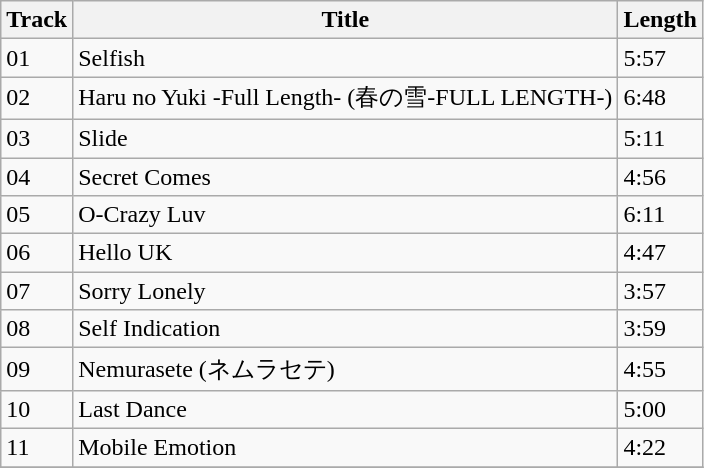<table class="wikitable">
<tr>
<th>Track</th>
<th>Title</th>
<th>Length</th>
</tr>
<tr>
<td>01</td>
<td>Selfish</td>
<td>5:57</td>
</tr>
<tr>
<td>02</td>
<td>Haru no Yuki -Full Length- (春の雪-FULL LENGTH-)</td>
<td>6:48</td>
</tr>
<tr>
<td>03</td>
<td>Slide</td>
<td>5:11</td>
</tr>
<tr>
<td>04</td>
<td>Secret Comes</td>
<td>4:56</td>
</tr>
<tr>
<td>05</td>
<td>O-Crazy Luv</td>
<td>6:11</td>
</tr>
<tr>
<td>06</td>
<td>Hello UK</td>
<td>4:47</td>
</tr>
<tr>
<td>07</td>
<td>Sorry Lonely</td>
<td>3:57</td>
</tr>
<tr>
<td>08</td>
<td>Self Indication</td>
<td>3:59</td>
</tr>
<tr>
<td>09</td>
<td>Nemurasete (ネムラセテ)</td>
<td>4:55</td>
</tr>
<tr>
<td>10</td>
<td>Last Dance</td>
<td>5:00</td>
</tr>
<tr>
<td>11</td>
<td>Mobile Emotion</td>
<td>4:22</td>
</tr>
<tr>
</tr>
</table>
